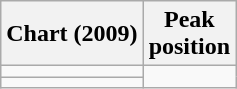<table class="wikitable unsortable plainrowheaders">
<tr>
<th scope="col">Chart (2009)</th>
<th scope="col">Peak<br>position</th>
</tr>
<tr>
<td></td>
</tr>
<tr>
<td></td>
</tr>
</table>
